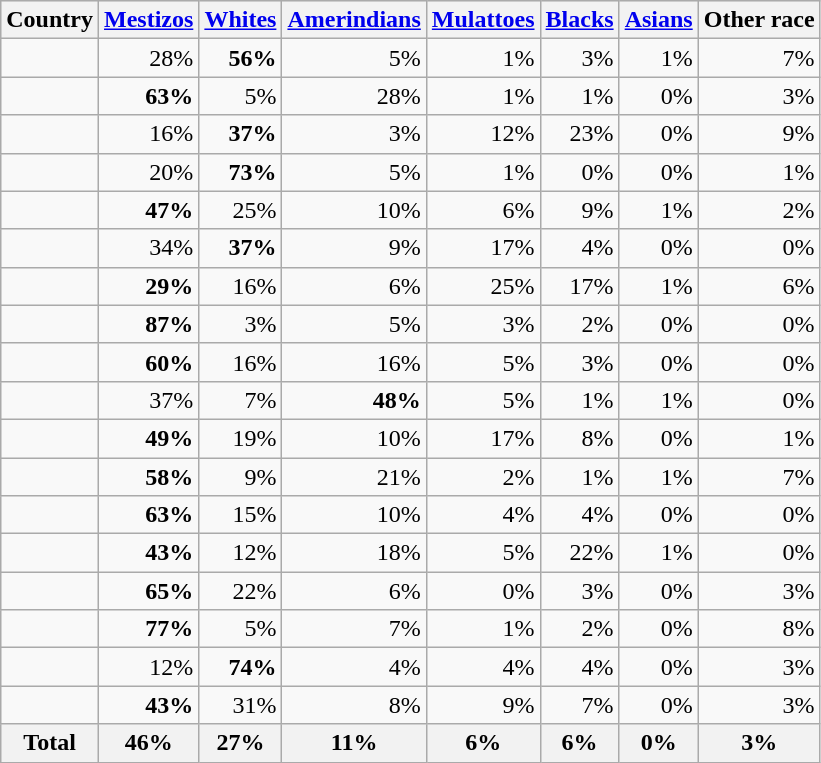<table class="wikitable sortable" style="text-align: right">
<tr style="background:#e8e8e8;">
<th>Country</th>
<th><a href='#'>Mestizos</a></th>
<th><a href='#'>Whites</a></th>
<th><a href='#'>Amerindians</a></th>
<th><a href='#'>Mulattoes</a></th>
<th><a href='#'>Blacks</a></th>
<th><a href='#'>Asians</a></th>
<th>Other race</th>
</tr>
<tr>
<td style="text-align:left;"></td>
<td>28%</td>
<td><strong>56%</strong></td>
<td>5%</td>
<td>1%</td>
<td>3%</td>
<td>1%</td>
<td>7%</td>
</tr>
<tr>
<td style="text-align:left;"></td>
<td><strong>63%</strong></td>
<td>5%</td>
<td>28%</td>
<td>1%</td>
<td>1%</td>
<td>0%</td>
<td>3%</td>
</tr>
<tr>
<td style="text-align:left;"></td>
<td>16%</td>
<td><strong>37%</strong></td>
<td>3%</td>
<td>12%</td>
<td>23%</td>
<td>0%</td>
<td>9%</td>
</tr>
<tr>
<td style="text-align:left;"></td>
<td>20%</td>
<td><strong>73%</strong></td>
<td>5%</td>
<td>1%</td>
<td>0%</td>
<td>0%</td>
<td>1%</td>
</tr>
<tr>
<td style="text-align:left;"></td>
<td><strong>47%</strong></td>
<td>25%</td>
<td>10%</td>
<td>6%</td>
<td>9%</td>
<td>1%</td>
<td>2%</td>
</tr>
<tr>
<td style="text-align:left;"></td>
<td>34%</td>
<td><strong>37%</strong></td>
<td>9%</td>
<td>17%</td>
<td>4%</td>
<td>0%</td>
<td>0%</td>
</tr>
<tr>
<td style="text-align:left;"></td>
<td><strong>29%</strong></td>
<td>16%</td>
<td>6%</td>
<td>25%</td>
<td>17%</td>
<td>1%</td>
<td>6%</td>
</tr>
<tr>
<td style="text-align:left;"></td>
<td><strong>87%</strong></td>
<td>3%</td>
<td>5%</td>
<td>3%</td>
<td>2%</td>
<td>0%</td>
<td>0%</td>
</tr>
<tr>
<td style="text-align:left;"></td>
<td><strong>60%</strong></td>
<td>16%</td>
<td>16%</td>
<td>5%</td>
<td>3%</td>
<td>0%</td>
<td>0%</td>
</tr>
<tr>
<td style="text-align:left;"></td>
<td>37%</td>
<td>7%</td>
<td><strong>48%</strong></td>
<td>5%</td>
<td>1%</td>
<td>1%</td>
<td>0%</td>
</tr>
<tr>
<td style="text-align:left;"></td>
<td><strong>49%</strong></td>
<td>19%</td>
<td>10%</td>
<td>17%</td>
<td>8%</td>
<td>0%</td>
<td>1%</td>
</tr>
<tr>
<td style="text-align:left;"></td>
<td><strong>58%</strong></td>
<td>9%</td>
<td>21%</td>
<td>2%</td>
<td>1%</td>
<td>1%</td>
<td>7%</td>
</tr>
<tr>
<td style="text-align:left;"></td>
<td><strong>63%</strong></td>
<td>15%</td>
<td>10%</td>
<td>4%</td>
<td>4%</td>
<td>0%</td>
<td>0%</td>
</tr>
<tr>
<td style="text-align:left;"></td>
<td><strong>43%</strong></td>
<td>12%</td>
<td>18%</td>
<td>5%</td>
<td>22%</td>
<td>1%</td>
<td>0%</td>
</tr>
<tr>
<td style="text-align:left;"></td>
<td><strong>65%</strong></td>
<td>22%</td>
<td>6%</td>
<td>0%</td>
<td>3%</td>
<td>0%</td>
<td>3%</td>
</tr>
<tr>
<td style="text-align:left;"></td>
<td><strong>77%</strong></td>
<td>5%</td>
<td>7%</td>
<td>1%</td>
<td>2%</td>
<td>0%</td>
<td>8%</td>
</tr>
<tr>
<td style="text-align:left;"></td>
<td>12%</td>
<td><strong>74%</strong></td>
<td>4%</td>
<td>4%</td>
<td>4%</td>
<td>0%</td>
<td>3%</td>
</tr>
<tr>
<td style="text-align:left;"></td>
<td><strong>43%</strong></td>
<td>31%</td>
<td>8%</td>
<td>9%</td>
<td>7%</td>
<td>0%</td>
<td>3%</td>
</tr>
<tr>
<th>Total</th>
<th>46%</th>
<th>27%</th>
<th>11%</th>
<th>6%</th>
<th>6%</th>
<th>0%</th>
<th>3%</th>
</tr>
</table>
